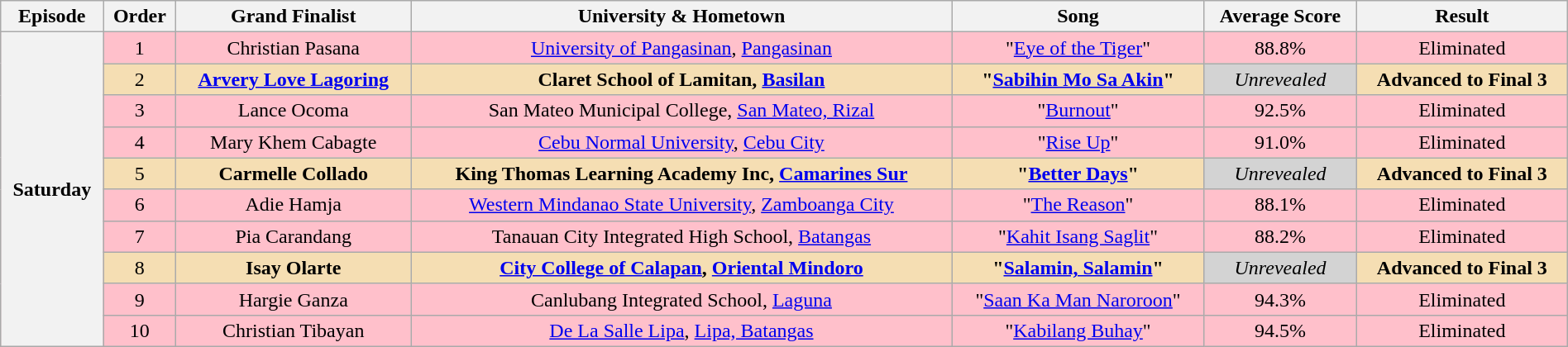<table class="wikitable" style="text-align:center; width:100%; font-size:100%">
<tr>
<th>Episode</th>
<th>Order</th>
<th>Grand Finalist</th>
<th>University & Hometown</th>
<th>Song</th>
<th>Average Score</th>
<th>Result</th>
</tr>
<tr style="background:pink;">
<th rowspan="10">Saturday<br><small></small></th>
<td>1</td>
<td>Christian Pasana</td>
<td><a href='#'>University of Pangasinan</a>, <a href='#'>Pangasinan</a></td>
<td>"<a href='#'>Eye of the Tiger</a>"</td>
<td>88.8%</td>
<td>Eliminated</td>
</tr>
<tr style="background:#F5DEB3">
<td>2</td>
<td><strong><a href='#'>Arvery Love Lagoring</a></strong></td>
<td><strong>Claret School of Lamitan, <a href='#'>Basilan</a></strong></td>
<td><strong>"<a href='#'>Sabihin Mo Sa Akin</a>"</strong></td>
<td style="background:lightgray;"><em>Unrevealed</em></td>
<td><strong>Advanced to Final 3</strong></td>
</tr>
<tr style="background:pink;">
<td>3</td>
<td>Lance Ocoma</td>
<td>San Mateo Municipal College, <a href='#'>San Mateo, Rizal</a></td>
<td>"<a href='#'>Burnout</a>"</td>
<td>92.5%</td>
<td>Eliminated</td>
</tr>
<tr style="background:pink;">
<td>4</td>
<td>Mary Khem Cabagte</td>
<td><a href='#'>Cebu Normal University</a>, <a href='#'>Cebu City</a></td>
<td>"<a href='#'>Rise Up</a>"</td>
<td>91.0%</td>
<td>Eliminated</td>
</tr>
<tr style="background:#F5DEB3">
<td>5</td>
<td><strong>Carmelle Collado</strong></td>
<td><strong>King Thomas Learning Academy Inc, <a href='#'>Camarines Sur</a></strong></td>
<td><strong>"<a href='#'>Better Days</a>"</strong></td>
<td style="background:lightgray;"><em>Unrevealed</em></td>
<td><strong>Advanced to Final 3</strong></td>
</tr>
<tr style="background:pink;">
<td>6</td>
<td>Adie Hamja</td>
<td><a href='#'>Western Mindanao State University</a>, <a href='#'>Zamboanga City</a></td>
<td>"<a href='#'>The Reason</a>"</td>
<td>88.1%</td>
<td>Eliminated</td>
</tr>
<tr style="background:pink;">
<td>7</td>
<td>Pia Carandang</td>
<td>Tanauan City Integrated High School, <a href='#'>Batangas</a></td>
<td>"<a href='#'>Kahit Isang Saglit</a>"</td>
<td>88.2%</td>
<td>Eliminated</td>
</tr>
<tr style="background:#F5DEB3">
<td>8</td>
<td><strong>Isay Olarte</strong></td>
<td><strong><a href='#'>City College of Calapan</a>, <a href='#'>Oriental Mindoro</a></strong></td>
<td><strong>"<a href='#'>Salamin, Salamin</a>"</strong></td>
<td style="background:lightgray;"><em>Unrevealed</em></td>
<td><strong>Advanced to Final 3</strong></td>
</tr>
<tr style="background:pink;">
<td>9</td>
<td>Hargie Ganza</td>
<td>Canlubang Integrated School, <a href='#'>Laguna</a></td>
<td>"<a href='#'>Saan Ka Man Naroroon</a>"</td>
<td>94.3%</td>
<td>Eliminated</td>
</tr>
<tr style="background:pink;">
<td>10</td>
<td>Christian Tibayan</td>
<td><a href='#'>De La Salle Lipa</a>, <a href='#'>Lipa, Batangas</a></td>
<td>"<a href='#'>Kabilang Buhay</a>"</td>
<td>94.5%</td>
<td>Eliminated</td>
</tr>
</table>
